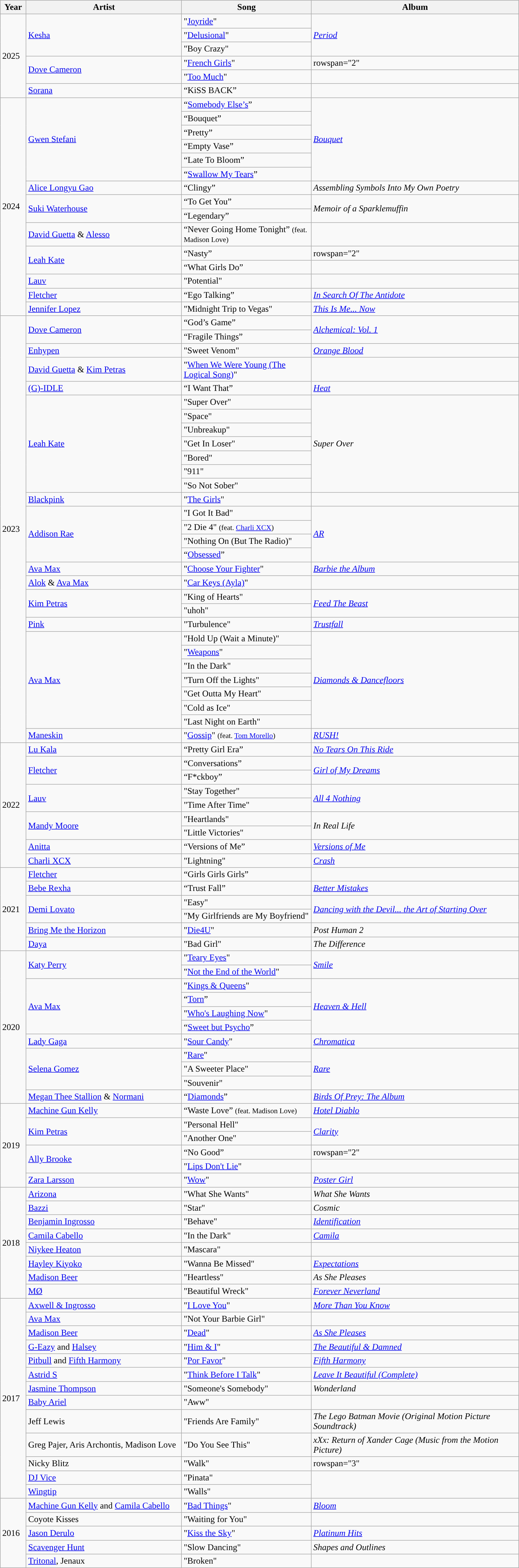<table style="width: 75%;" class="wikitable">
<tr>
<th style=width:5%>Year</th>
<th style=width:30%>Artist</th>
<th style=width:25%>Song</th>
<th style=width:40%>Album</th>
</tr>
<tr>
<td rowspan="6">2025</td>
<td rowspan="3"><a href='#'>Kesha</a></td>
<td>"<a href='#'>Joyride</a>"</td>
<td rowspan="3"><em><a href='#'>Period</a></em></td>
</tr>
<tr>
<td>"<a href='#'>Delusional</a>"</td>
</tr>
<tr>
<td>"Boy Crazy"</td>
</tr>
<tr>
<td rowspan="2"><a href='#'>Dove Cameron</a></td>
<td>"<a href='#'>French Girls</a>"</td>
<td>rowspan="2" </td>
</tr>
<tr>
<td>"<a href='#'>Too Much</a>"</td>
</tr>
<tr>
<td><a href='#'>Sorana</a></td>
<td>“KiSS BACK”</td>
<td></td>
</tr>
<tr>
<td rowspan="15”">2024</td>
<td rowspan="6"><a href='#'>Gwen Stefani</a></td>
<td>“<a href='#'>Somebody Else’s</a>”</td>
<td rowspan="6"><em><a href='#'>Bouquet</a></em></td>
</tr>
<tr>
<td>“Bouquet”</td>
</tr>
<tr>
<td>“Pretty”</td>
</tr>
<tr>
<td>“Empty Vase”</td>
</tr>
<tr>
<td>“Late To Bloom”</td>
</tr>
<tr>
<td>“<a href='#'>Swallow My Tears</a>”</td>
</tr>
<tr>
<td><a href='#'>Alice Longyu Gao</a></td>
<td>“Clingy”</td>
<td><em>Assembling Symbols Into My Own Poetry</em></td>
</tr>
<tr>
<td rowspan="2"><a href='#'>Suki Waterhouse</a></td>
<td>“To Get You”</td>
<td rowspan="2"><em>Memoir of a Sparklemuffin</em></td>
</tr>
<tr>
<td>“Legendary”</td>
</tr>
<tr>
<td><a href='#'>David Guetta</a> & <a href='#'>Alesso</a></td>
<td>“Never Going Home Tonight” <small>(feat. Madison Love)</small></td>
<td></td>
</tr>
<tr>
<td rowspan="2"><a href='#'>Leah Kate</a></td>
<td>“Nasty”</td>
<td>rowspan="2" </td>
</tr>
<tr>
<td>“What Girls Do”</td>
</tr>
<tr>
<td><a href='#'>Lauv</a></td>
<td>"Potential"</td>
<td></td>
</tr>
<tr>
<td><a href='#'>Fletcher</a></td>
<td>“Ego Talking”</td>
<td><a href='#'><em>In Search Of The Antidote</em></a></td>
</tr>
<tr>
<td><a href='#'>Jennifer Lopez</a></td>
<td>"Midnight Trip to Vegas"</td>
<td><em><a href='#'>This Is Me... Now</a></em></td>
</tr>
<tr>
<td rowspan="30">2023</td>
<td rowspan="2"><a href='#'>Dove Cameron</a></td>
<td>“God’s Game”</td>
<td rowspan="2"><a href='#'><em>Alchemical: Vol. 1</em></a></td>
</tr>
<tr>
<td>“Fragile Things”</td>
</tr>
<tr>
<td><a href='#'>Enhypen</a></td>
<td>"Sweet Venom"</td>
<td><em><a href='#'>Orange Blood</a></em></td>
</tr>
<tr>
<td><a href='#'>David Guetta</a> & <a href='#'>Kim Petras</a></td>
<td>"<a href='#'>When We Were Young (The Logical Song)</a>"</td>
<td></td>
</tr>
<tr>
<td><a href='#'>(G)-IDLE</a></td>
<td>“I Want That”</td>
<td><em><a href='#'>Heat</a></em></td>
</tr>
<tr>
<td rowspan="7"><a href='#'>Leah Kate</a></td>
<td>"Super Over"</td>
<td rowspan="7"><em>Super Over</em></td>
</tr>
<tr>
<td>"Space"</td>
</tr>
<tr>
<td>"Unbreakup"</td>
</tr>
<tr>
<td>"Get In Loser"</td>
</tr>
<tr>
<td>"Bored"</td>
</tr>
<tr>
<td>"911"</td>
</tr>
<tr>
<td>"So Not Sober"</td>
</tr>
<tr>
<td><a href='#'>Blackpink</a></td>
<td>"<a href='#'>The Girls</a>"</td>
<td></td>
</tr>
<tr>
<td rowspan="4"><a href='#'>Addison Rae</a></td>
<td>"I Got It Bad"</td>
<td rowspan="4"><a href='#'><em>AR</em></a></td>
</tr>
<tr>
<td>"2 Die 4" <small>(feat. <a href='#'>Charli XCX</a>)</small></td>
</tr>
<tr>
<td>"Nothing On (But The Radio)"</td>
</tr>
<tr>
<td>“<a href='#'>Obsessed</a>”</td>
</tr>
<tr>
<td><a href='#'>Ava Max</a></td>
<td>"<a href='#'>Choose Your Fighter</a>"</td>
<td><em><a href='#'>Barbie the Album</a></em></td>
</tr>
<tr>
<td><a href='#'>Alok</a> & <a href='#'>Ava Max</a></td>
<td>"<a href='#'>Car Keys (Ayla)</a>"</td>
<td></td>
</tr>
<tr>
<td rowspan="2"><a href='#'>Kim Petras</a></td>
<td>"King of Hearts"</td>
<td rowspan="2"><a href='#'><em>Feed The Beast</em></a></td>
</tr>
<tr>
<td>"uhoh"</td>
</tr>
<tr>
<td><a href='#'>Pink</a></td>
<td>"Turbulence"</td>
<td><em><a href='#'>Trustfall</a></em></td>
</tr>
<tr>
<td rowspan="7"><a href='#'>Ava Max</a></td>
<td>"Hold Up (Wait a Minute)"</td>
<td rowspan="7"><em><a href='#'>Diamonds & Dancefloors</a></em></td>
</tr>
<tr>
<td>"<a href='#'>Weapons</a>"</td>
</tr>
<tr>
<td>"In the Dark"</td>
</tr>
<tr>
<td>"Turn Off the Lights"</td>
</tr>
<tr>
<td>"Get Outta My Heart"</td>
</tr>
<tr>
<td>"Cold as Ice"</td>
</tr>
<tr>
<td>"Last Night on Earth"</td>
</tr>
<tr>
<td><a href='#'>Maneskin</a></td>
<td>"<a href='#'>Gossip</a>" <small>(feat. <a href='#'>Tom Morello</a>)</small></td>
<td><em><a href='#'>RUSH!</a></em></td>
</tr>
<tr>
<td rowspan="9">2022</td>
<td><a href='#'>Lu Kala</a></td>
<td>“Pretty Girl Era”</td>
<td><a href='#'><em>No Tears On This Ride</em></a></td>
</tr>
<tr>
<td rowspan="2"><a href='#'>Fletcher</a></td>
<td>“Conversations”</td>
<td rowspan="2"><a href='#'><em>Girl of My Dreams</em></a></td>
</tr>
<tr>
<td>“F*ckboy”</td>
</tr>
<tr>
<td rowspan="2"><a href='#'>Lauv</a></td>
<td>"Stay Together"</td>
<td rowspan="2"><em><a href='#'>All 4 Nothing</a></em></td>
</tr>
<tr>
<td>"Time After Time"</td>
</tr>
<tr>
<td rowspan="2"><a href='#'>Mandy Moore</a></td>
<td>"Heartlands"</td>
<td rowspan="2"><em>In Real Life</em></td>
</tr>
<tr>
<td>"Little Victories"</td>
</tr>
<tr>
<td><a href='#'>Anitta</a></td>
<td>“Versions of Me”</td>
<td><em><a href='#'>Versions of Me</a></em></td>
</tr>
<tr>
<td><a href='#'>Charli XCX</a></td>
<td>"Lightning"</td>
<td><a href='#'><em>Crash</em></a></td>
</tr>
<tr>
<td rowspan="6">2021</td>
<td><a href='#'>Fletcher</a></td>
<td>“Girls Girls Girls”</td>
<td></td>
</tr>
<tr>
<td><a href='#'>Bebe Rexha</a></td>
<td>“Trust Fall”</td>
<td><em><a href='#'>Better Mistakes</a></em></td>
</tr>
<tr>
<td rowspan="2"><a href='#'>Demi Lovato</a></td>
<td>"Easy"<br></td>
<td rowspan="2"><em><a href='#'>Dancing with the Devil... the Art of Starting Over</a></em></td>
</tr>
<tr>
<td>"My Girlfriends are My Boyfriend"<br></td>
</tr>
<tr>
<td><a href='#'>Bring Me the Horizon</a></td>
<td>"<a href='#'>Die4U</a>"</td>
<td><em>Post Human 2</em></td>
</tr>
<tr>
<td><a href='#'>Daya</a></td>
<td>"Bad Girl"</td>
<td><em>The Difference</em></td>
</tr>
<tr>
<td rowspan="11">2020</td>
<td rowspan="2"><a href='#'>Katy Perry</a></td>
<td>"<a href='#'>Teary Eyes</a>"</td>
<td rowspan="2"><em><a href='#'>Smile</a></em></td>
</tr>
<tr>
<td>"<a href='#'>Not the End of the World</a>"</td>
</tr>
<tr>
<td rowspan="4"><a href='#'>Ava Max</a></td>
<td>"<a href='#'>Kings & Queens</a>"</td>
<td rowspan="4"><em><a href='#'>Heaven & Hell</a></em></td>
</tr>
<tr>
<td>“<a href='#'>Torn</a>”</td>
</tr>
<tr>
<td>"<a href='#'>Who's Laughing Now</a>"</td>
</tr>
<tr>
<td>“<a href='#'>Sweet but Psycho</a>”</td>
</tr>
<tr>
<td><a href='#'>Lady Gaga</a></td>
<td>"<a href='#'>Sour Candy</a>"<br></td>
<td><em><a href='#'>Chromatica</a></em></td>
</tr>
<tr>
<td rowspan="3"><a href='#'>Selena Gomez</a></td>
<td>"<a href='#'>Rare</a>"</td>
<td rowspan="3"><em><a href='#'>Rare</a></em></td>
</tr>
<tr>
<td>"A Sweeter Place"<br></td>
</tr>
<tr>
<td>"Souvenir"</td>
</tr>
<tr>
<td><a href='#'>Megan Thee Stallion</a> & <a href='#'>Normani</a></td>
<td>“<a href='#'>Diamonds</a>”</td>
<td><a href='#'><em>Birds Of Prey: The Album</em></a></td>
</tr>
<tr>
<td rowspan="6">2019</td>
<td><a href='#'>Machine Gun Kelly</a></td>
<td>“Waste Love” <small>(feat. Madison Love)</small></td>
<td><em><a href='#'>Hotel Diablo</a></em></td>
</tr>
<tr>
<td rowspan="2"><a href='#'>Kim Petras</a></td>
<td>"Personal Hell"</td>
<td rowspan="2"><em><a href='#'>Clarity</a></em></td>
</tr>
<tr>
<td>"Another One"</td>
</tr>
<tr>
<td rowspan="2"><a href='#'>Ally Brooke</a></td>
<td>“No Good”</td>
<td>rowspan="2" </td>
</tr>
<tr>
<td>"<a href='#'>Lips Don't Lie</a>"<br></td>
</tr>
<tr>
<td><a href='#'>Zara Larsson</a></td>
<td>"<a href='#'>Wow</a>"</td>
<td><a href='#'><em>Poster Girl</em></a></td>
</tr>
<tr>
<td rowspan="8">2018</td>
<td><a href='#'>Arizona</a></td>
<td>"What She Wants"</td>
<td><em>What She Wants</em></td>
</tr>
<tr>
<td><a href='#'>Bazzi</a></td>
<td>"Star"</td>
<td><em>Cosmic</em></td>
</tr>
<tr>
<td><a href='#'>Benjamin Ingrosso</a></td>
<td>"Behave"</td>
<td><em><a href='#'>Identification</a></em></td>
</tr>
<tr>
<td><a href='#'>Camila Cabello</a></td>
<td>"In the Dark"</td>
<td><em><a href='#'>Camila</a></em></td>
</tr>
<tr>
<td><a href='#'>Niykee Heaton</a></td>
<td>"Mascara"</td>
<td></td>
</tr>
<tr>
<td><a href='#'>Hayley Kiyoko</a></td>
<td>"Wanna Be Missed"</td>
<td><em><a href='#'>Expectations</a></em></td>
</tr>
<tr>
<td><a href='#'>Madison Beer</a></td>
<td>"Heartless"</td>
<td><em>As She Pleases</em></td>
</tr>
<tr>
<td><a href='#'>MØ</a></td>
<td>"Beautiful Wreck"</td>
<td><em><a href='#'>Forever Neverland</a></em></td>
</tr>
<tr>
<td rowspan=13>2017</td>
<td><a href='#'>Axwell & Ingrosso</a></td>
<td>"<a href='#'>I Love You</a>"</td>
<td><em><a href='#'>More Than You Know</a></em></td>
</tr>
<tr>
<td><a href='#'>Ava Max</a></td>
<td>"Not Your Barbie Girl"</td>
<td></td>
</tr>
<tr>
<td><a href='#'>Madison Beer</a></td>
<td>"<a href='#'>Dead</a>"</td>
<td><em><a href='#'>As She Pleases</a></em></td>
</tr>
<tr>
<td><a href='#'>G-Eazy</a> and <a href='#'>Halsey</a></td>
<td>"<a href='#'>Him & I</a>"</td>
<td><em><a href='#'>The Beautiful & Damned</a></em></td>
</tr>
<tr>
<td><a href='#'>Pitbull</a> and <a href='#'>Fifth Harmony</a></td>
<td>"<a href='#'>Por Favor</a>"</td>
<td><em><a href='#'>Fifth Harmony</a></em></td>
</tr>
<tr>
<td><a href='#'>Astrid S</a></td>
<td>"<a href='#'>Think Before I Talk</a>"</td>
<td rowspan="1"><em><a href='#'>Leave It Beautiful (Complete)</a></em></td>
</tr>
<tr>
<td><a href='#'>Jasmine Thompson</a></td>
<td>"Someone's Somebody"</td>
<td><em>Wonderland</em></td>
</tr>
<tr>
<td><a href='#'>Baby Ariel</a></td>
<td>"Aww"</td>
<td></td>
</tr>
<tr>
<td>Jeff Lewis</td>
<td>"Friends Are Family"</td>
<td><em>The Lego Batman Movie (Original Motion Picture Soundtrack)</em></td>
</tr>
<tr>
<td>Greg Pajer, Aris Archontis, Madison Love</td>
<td>"Do You See This"</td>
<td><em>xXx: Return of Xander Cage (Music from the Motion Picture)</em></td>
</tr>
<tr>
<td>Nicky Blitz</td>
<td>"Walk"</td>
<td>rowspan="3" </td>
</tr>
<tr>
<td><a href='#'>DJ Vice</a></td>
<td>"Pinata"</td>
</tr>
<tr>
<td><a href='#'>Wingtip</a></td>
<td>"Walls"<br></td>
</tr>
<tr>
<td rowspan=5>2016</td>
<td><a href='#'>Machine Gun Kelly</a> and <a href='#'>Camila Cabello</a></td>
<td>"<a href='#'>Bad Things</a>"</td>
<td><em><a href='#'>Bloom</a></em></td>
</tr>
<tr>
<td>Coyote Kisses</td>
<td>"Waiting for You"<br></td>
<td></td>
</tr>
<tr>
<td><a href='#'>Jason Derulo</a></td>
<td>"<a href='#'>Kiss the Sky</a>"</td>
<td><em><a href='#'>Platinum Hits</a></em></td>
</tr>
<tr>
<td><a href='#'>Scavenger Hunt</a></td>
<td>"Slow Dancing"</td>
<td><em>Shapes and Outlines</em></td>
</tr>
<tr>
<td><a href='#'>Tritonal</a>, Jenaux</td>
<td>"Broken"<br></td>
<td></td>
</tr>
</table>
